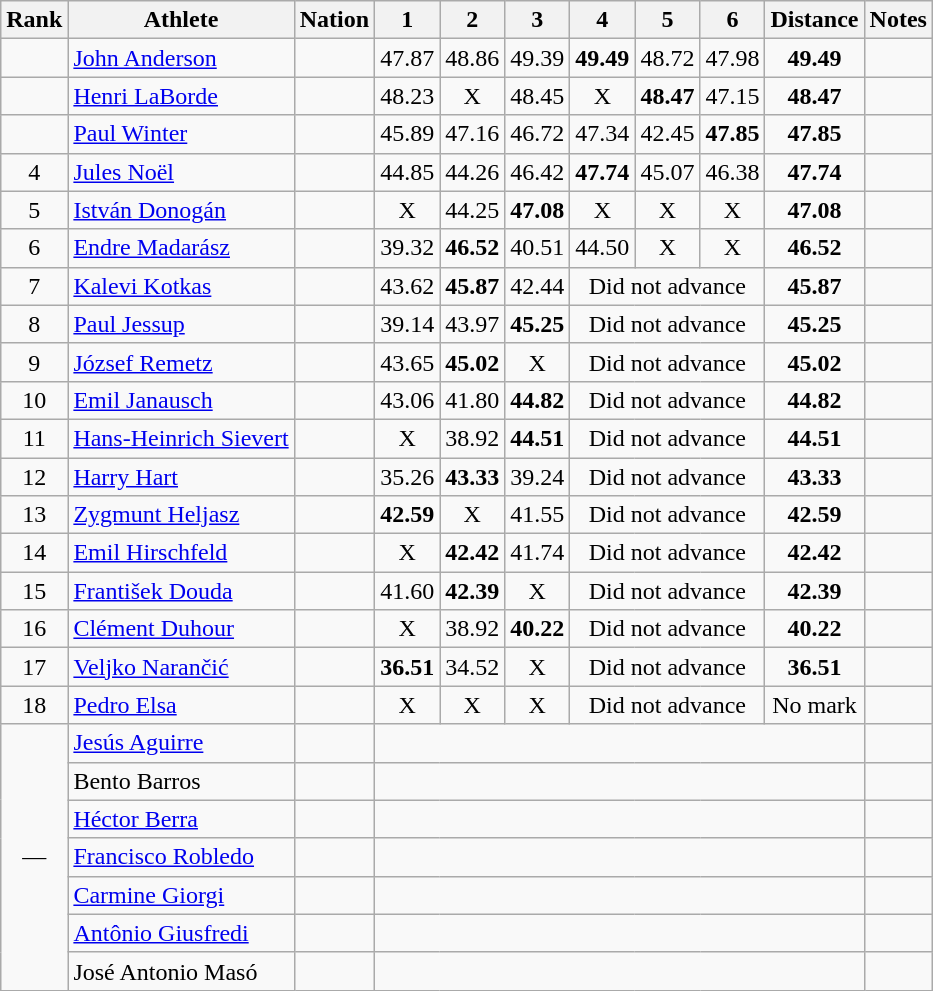<table class="wikitable sortable" style="text-align:center">
<tr>
<th>Rank</th>
<th>Athlete</th>
<th>Nation</th>
<th>1</th>
<th>2</th>
<th>3</th>
<th>4</th>
<th>5</th>
<th>6</th>
<th>Distance</th>
<th>Notes</th>
</tr>
<tr>
<td></td>
<td align=left><a href='#'>John Anderson</a></td>
<td align=left></td>
<td>47.87</td>
<td>48.86 </td>
<td>49.39 </td>
<td><strong>49.49</strong> </td>
<td>48.72</td>
<td>47.98</td>
<td><strong>49.49</strong></td>
<td></td>
</tr>
<tr>
<td></td>
<td align=left><a href='#'>Henri LaBorde</a></td>
<td align=left></td>
<td>48.23 </td>
<td data-sort-value=1.00>X</td>
<td>48.45</td>
<td data-sort-value=1.00>X</td>
<td><strong>48.47</strong></td>
<td>47.15</td>
<td><strong>48.47</strong></td>
<td></td>
</tr>
<tr>
<td></td>
<td align=left><a href='#'>Paul Winter</a></td>
<td align=left></td>
<td>45.89</td>
<td>47.16</td>
<td>46.72</td>
<td>47.34</td>
<td>42.45</td>
<td><strong>47.85</strong></td>
<td><strong>47.85</strong></td>
<td></td>
</tr>
<tr>
<td>4</td>
<td align=left><a href='#'>Jules Noël</a></td>
<td align=left></td>
<td>44.85</td>
<td>44.26</td>
<td>46.42</td>
<td><strong>47.74</strong></td>
<td>45.07</td>
<td>46.38</td>
<td><strong>47.74</strong></td>
<td></td>
</tr>
<tr>
<td>5</td>
<td align=left><a href='#'>István Donogán</a></td>
<td align=left></td>
<td data-sort-value=1.00>X</td>
<td>44.25</td>
<td><strong>47.08</strong></td>
<td data-sort-value=1.00>X</td>
<td data-sort-value=1.00>X</td>
<td data-sort-value=1.00>X</td>
<td><strong>47.08</strong></td>
<td></td>
</tr>
<tr>
<td>6</td>
<td align=left><a href='#'>Endre Madarász</a></td>
<td align=left></td>
<td>39.32</td>
<td><strong>46.52</strong></td>
<td>40.51</td>
<td>44.50</td>
<td data-sort-value=1.00>X</td>
<td data-sort-value=1.00>X</td>
<td><strong>46.52</strong></td>
<td></td>
</tr>
<tr>
<td>7</td>
<td align=left><a href='#'>Kalevi Kotkas</a></td>
<td align=left></td>
<td>43.62</td>
<td><strong>45.87</strong></td>
<td>42.44</td>
<td colspan=3 data-sort-value=0.00>Did not advance</td>
<td><strong>45.87</strong></td>
<td></td>
</tr>
<tr>
<td>8</td>
<td align=left><a href='#'>Paul Jessup</a></td>
<td align=left></td>
<td>39.14</td>
<td>43.97</td>
<td><strong>45.25</strong></td>
<td colspan=3 data-sort-value=0.00>Did not advance</td>
<td><strong>45.25</strong></td>
<td></td>
</tr>
<tr>
<td>9</td>
<td align=left><a href='#'>József Remetz</a></td>
<td align=left></td>
<td>43.65</td>
<td><strong>45.02</strong></td>
<td data-sort-value=1.00>X</td>
<td colspan=3 data-sort-value=0.00>Did not advance</td>
<td><strong>45.02</strong></td>
<td></td>
</tr>
<tr>
<td>10</td>
<td align=left><a href='#'>Emil Janausch</a></td>
<td align=left></td>
<td>43.06</td>
<td>41.80</td>
<td><strong>44.82</strong></td>
<td colspan=3 data-sort-value=0.00>Did not advance</td>
<td><strong>44.82</strong></td>
<td></td>
</tr>
<tr>
<td>11</td>
<td align=left><a href='#'>Hans-Heinrich Sievert</a></td>
<td align=left></td>
<td data-sort-value=1.00>X</td>
<td>38.92</td>
<td><strong>44.51</strong></td>
<td colspan=3 data-sort-value=0.00>Did not advance</td>
<td><strong>44.51</strong></td>
<td></td>
</tr>
<tr>
<td>12</td>
<td align=left><a href='#'>Harry Hart</a></td>
<td align=left></td>
<td>35.26</td>
<td><strong>43.33</strong></td>
<td>39.24</td>
<td colspan=3 data-sort-value=0.00>Did not advance</td>
<td><strong>43.33</strong></td>
<td></td>
</tr>
<tr>
<td>13</td>
<td align=left><a href='#'>Zygmunt Heljasz</a></td>
<td align=left></td>
<td><strong>42.59</strong></td>
<td data-sort-value=1.00>X</td>
<td>41.55</td>
<td colspan=3 data-sort-value=0.00>Did not advance</td>
<td><strong>42.59</strong></td>
<td></td>
</tr>
<tr>
<td>14</td>
<td align=left><a href='#'>Emil Hirschfeld</a></td>
<td align=left></td>
<td data-sort-value=1.00>X</td>
<td><strong>42.42</strong></td>
<td>41.74</td>
<td colspan=3 data-sort-value=0.00>Did not advance</td>
<td><strong>42.42</strong></td>
<td></td>
</tr>
<tr>
<td>15</td>
<td align=left><a href='#'>František Douda</a></td>
<td align=left></td>
<td>41.60</td>
<td><strong>42.39</strong></td>
<td data-sort-value=1.00>X</td>
<td colspan=3 data-sort-value=0.00>Did not advance</td>
<td><strong>42.39</strong></td>
<td></td>
</tr>
<tr>
<td>16</td>
<td align=left><a href='#'>Clément Duhour</a></td>
<td align=left></td>
<td data-sort-value=1.00>X</td>
<td>38.92</td>
<td><strong>40.22</strong></td>
<td colspan=3 data-sort-value=0.00>Did not advance</td>
<td><strong>40.22</strong></td>
<td></td>
</tr>
<tr>
<td>17</td>
<td align=left><a href='#'>Veljko Narančić</a></td>
<td align=left></td>
<td><strong>36.51</strong></td>
<td>34.52</td>
<td data-sort-value=1.00>X</td>
<td colspan=3 data-sort-value=0.00>Did not advance</td>
<td><strong>36.51</strong></td>
<td></td>
</tr>
<tr>
<td>18</td>
<td align=left><a href='#'>Pedro Elsa</a></td>
<td align=left></td>
<td data-sort-value=1.00>X</td>
<td data-sort-value=1.00>X</td>
<td data-sort-value=1.00>X</td>
<td colspan=3 data-sort-value=0.00>Did not advance</td>
<td data-sort-value=1.00>No mark</td>
<td></td>
</tr>
<tr>
<td rowspan=7 data-sort-value=19>—</td>
<td align=left><a href='#'>Jesús Aguirre</a></td>
<td align=left></td>
<td colspan=7 data-sort-value=0.00></td>
<td></td>
</tr>
<tr>
<td align=left>Bento Barros</td>
<td align=left></td>
<td colspan=7 data-sort-value=0.00></td>
<td></td>
</tr>
<tr>
<td align=left><a href='#'>Héctor Berra</a></td>
<td align=left></td>
<td colspan=7 data-sort-value=0.00></td>
<td></td>
</tr>
<tr>
<td align=left><a href='#'>Francisco Robledo</a></td>
<td align=left></td>
<td colspan=7 data-sort-value=0.00></td>
<td></td>
</tr>
<tr>
<td align=left><a href='#'>Carmine Giorgi</a></td>
<td align=left></td>
<td colspan=7 data-sort-value=0.00></td>
<td></td>
</tr>
<tr>
<td align=left><a href='#'>Antônio Giusfredi</a></td>
<td align=left></td>
<td colspan=7 data-sort-value=0.00></td>
<td></td>
</tr>
<tr>
<td align=left>José Antonio Masó</td>
<td align=left></td>
<td colspan=7 data-sort-value=0.00></td>
<td></td>
</tr>
</table>
